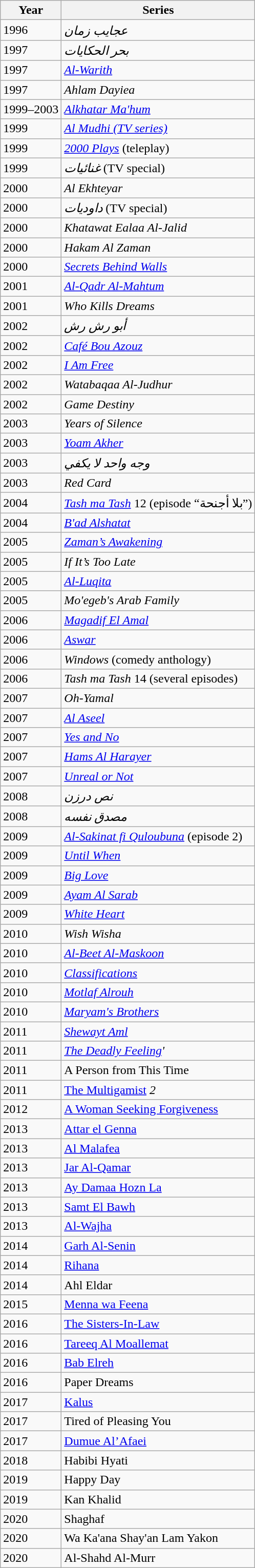<table class="wikitable">
<tr>
<th>Year</th>
<th>Series</th>
</tr>
<tr>
<td>1996</td>
<td><em>عجايب زمان</em></td>
</tr>
<tr>
<td>1997</td>
<td><em>بحر الحكايات</em></td>
</tr>
<tr>
<td>1997</td>
<td><em><a href='#'>Al-Warith</a></em></td>
</tr>
<tr>
<td>1997</td>
<td><em>Ahlam Dayiea</em></td>
</tr>
<tr>
<td>1999–2003</td>
<td><em><a href='#'>Alkhatar Ma'hum</a></em></td>
</tr>
<tr>
<td>1999</td>
<td><em><a href='#'>Al Mudhi (TV series)</a></em></td>
</tr>
<tr>
<td>1999</td>
<td><em><a href='#'>2000 Plays</a></em> (teleplay)</td>
</tr>
<tr>
<td>1999</td>
<td><em>غنائيات</em> (TV special)</td>
</tr>
<tr>
<td>2000</td>
<td><em>Al Ekhteyar</em></td>
</tr>
<tr>
<td>2000</td>
<td><em>داوديات </em>(TV special)</td>
</tr>
<tr>
<td>2000</td>
<td><em>Khatawat Ealaa Al-Jalid</em></td>
</tr>
<tr>
<td>2000</td>
<td><em>Hakam Al Zaman</em></td>
</tr>
<tr>
<td>2000</td>
<td><em><a href='#'>Secrets Behind Walls</a></em></td>
</tr>
<tr>
<td>2001</td>
<td><em><a href='#'>Al-Qadr Al-Mahtum</a></em></td>
</tr>
<tr>
<td>2001</td>
<td><em>Who Kills Dreams</em></td>
</tr>
<tr>
<td>2002</td>
<td><em>أبو رش رش</em></td>
</tr>
<tr>
<td>2002</td>
<td><em><a href='#'>Café Bou Azouz</a></em></td>
</tr>
<tr>
<td>2002</td>
<td><em><a href='#'>I Am Free</a></em></td>
</tr>
<tr>
<td>2002</td>
<td><em>Watabaqaa Al-Judhur</em></td>
</tr>
<tr>
<td>2002</td>
<td><em>Game Destiny</em></td>
</tr>
<tr>
<td>2003</td>
<td><em>Years of Silence</em></td>
</tr>
<tr>
<td>2003</td>
<td><em><a href='#'>Yoam Akher</a></em></td>
</tr>
<tr>
<td>2003</td>
<td><em>وجه واحد لا يكفي</em></td>
</tr>
<tr>
<td>2003</td>
<td><em>Red Card</em></td>
</tr>
<tr>
<td>2004</td>
<td><em><a href='#'>Tash ma Tash</a></em> 12 (episode “بلا أجنحة”)</td>
</tr>
<tr>
<td>2004</td>
<td><em><a href='#'>B'ad Alshatat</a></em></td>
</tr>
<tr>
<td>2005</td>
<td><em><a href='#'>Zaman’s Awakening</a></em></td>
</tr>
<tr>
<td>2005</td>
<td><em>If It’s Too Late</em></td>
</tr>
<tr>
<td>2005</td>
<td><em><a href='#'>Al-Luqita</a></em></td>
</tr>
<tr>
<td>2005</td>
<td><em>Mo'egeb's Arab Family</em></td>
</tr>
<tr>
<td>2006</td>
<td><em><a href='#'>Magadif El Amal</a></em></td>
</tr>
<tr>
<td>2006</td>
<td><em><a href='#'>Aswar</a></em></td>
</tr>
<tr>
<td>2006</td>
<td><em>Windows</em> (comedy anthology)</td>
</tr>
<tr>
<td>2006</td>
<td><em>Tash ma Tash</em> 14 (several episodes)</td>
</tr>
<tr>
<td>2007</td>
<td><em>Oh-Yamal</em></td>
</tr>
<tr>
<td>2007</td>
<td><em><a href='#'>Al Aseel</a></em></td>
</tr>
<tr>
<td>2007</td>
<td><em><a href='#'>Yes and No</a></em></td>
</tr>
<tr>
<td>2007</td>
<td><em><a href='#'>Hams Al Harayer</a></em></td>
</tr>
<tr>
<td>2007</td>
<td><em><a href='#'>Unreal or Not</a></em></td>
</tr>
<tr>
<td>2008</td>
<td><em>نص درزن</em></td>
</tr>
<tr>
<td>2008</td>
<td><em>مصدق نفسه</em></td>
</tr>
<tr>
<td>2009</td>
<td><em><a href='#'>Al-Sakinat fi Quloubuna</a></em> (episode 2)</td>
</tr>
<tr>
<td>2009</td>
<td><em><a href='#'>Until When</a></em></td>
</tr>
<tr>
<td>2009</td>
<td><em><a href='#'>Big Love</a></em></td>
</tr>
<tr>
<td>2009</td>
<td><em><a href='#'>Ayam Al Sarab</a></em></td>
</tr>
<tr>
<td>2009</td>
<td><em><a href='#'>White Heart</a></em></td>
</tr>
<tr>
<td>2010</td>
<td><em>Wish Wisha</em></td>
</tr>
<tr>
<td>2010</td>
<td><em><a href='#'>Al-Beet Al-Maskoon</a></em></td>
</tr>
<tr>
<td>2010</td>
<td><em><a href='#'>Classifications</a></em></td>
</tr>
<tr>
<td>2010</td>
<td><em><a href='#'>Motlaf Alrouh</a></em></td>
</tr>
<tr>
<td>2010</td>
<td><em><a href='#'>Maryam's Brothers</a></em></td>
</tr>
<tr>
<td>2011</td>
<td><em><a href='#'>Shewayt Aml</a></em></td>
</tr>
<tr>
<td>2011</td>
<td><em><a href='#'>The Deadly Feeling</a>'</td>
</tr>
<tr>
<td>2011</td>
<td></em>A Person from This Time<em></td>
</tr>
<tr>
<td>2011</td>
<td></em><a href='#'>The Multigamist</a><em> 2</td>
</tr>
<tr>
<td>2012</td>
<td></em><a href='#'>A Woman Seeking Forgiveness</a><em></td>
</tr>
<tr>
<td>2013</td>
<td></em><a href='#'>Attar el Genna</a><em></td>
</tr>
<tr>
<td>2013</td>
<td></em><a href='#'>Al Malafea</a><em></td>
</tr>
<tr>
<td>2013</td>
<td></em><a href='#'>Jar Al-Qamar</a><em></td>
</tr>
<tr>
<td>2013</td>
<td></em><a href='#'>Ay Damaa Hozn La</a><em></td>
</tr>
<tr>
<td>2013</td>
<td></em><a href='#'>Samt El Bawh</a><em></td>
</tr>
<tr>
<td>2013</td>
<td></em><a href='#'>Al-Wajha</a><em></td>
</tr>
<tr>
<td>2014</td>
<td></em><a href='#'>Garh Al-Senin</a><em></td>
</tr>
<tr>
<td>2014</td>
<td></em><a href='#'>Rihana</a><em></td>
</tr>
<tr>
<td>2014</td>
<td></em>Ahl Eldar<em></td>
</tr>
<tr>
<td>2015</td>
<td></em><a href='#'>Menna wa Feena</a><em></td>
</tr>
<tr>
<td>2016</td>
<td></em><a href='#'>The Sisters-In-Law</a><em></td>
</tr>
<tr>
<td>2016</td>
<td></em><a href='#'>Tareeq Al Moallemat</a><em></td>
</tr>
<tr>
<td>2016</td>
<td></em><a href='#'>Bab Elreh</a><em></td>
</tr>
<tr>
<td>2016</td>
<td></em>Paper Dreams<em></td>
</tr>
<tr>
<td>2017</td>
<td></em><a href='#'>Kalus</a><em></td>
</tr>
<tr>
<td>2017</td>
<td></em>Tired of Pleasing You<em></td>
</tr>
<tr>
<td>2017</td>
<td></em><a href='#'>Dumue Al’Afaei</a><em></td>
</tr>
<tr>
<td>2018</td>
<td></em>Habibi Hyati<em></td>
</tr>
<tr>
<td>2019</td>
<td></em>Happy Day<em></td>
</tr>
<tr>
<td>2019</td>
<td></em>Kan Khalid<em></td>
</tr>
<tr>
<td>2020</td>
<td></em>Shaghaf<em></td>
</tr>
<tr>
<td>2020</td>
<td></em>Wa Ka'ana Shay'an Lam Yakon<em></td>
</tr>
<tr>
<td>2020</td>
<td></em>Al-Shahd Al-Murr<em></td>
</tr>
</table>
